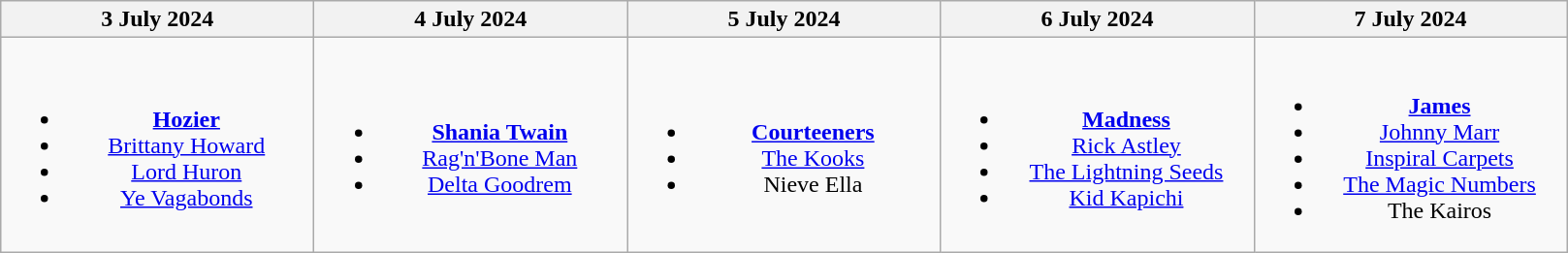<table class="wikitable" style="text-align:center;">
<tr>
<th scope="col" style="width:13em;">3 July 2024</th>
<th scope="col" style="width:13em;">4 July 2024</th>
<th scope="col" style="width:13em;">5 July 2024</th>
<th scope="col" style="width:13em;">6 July 2024</th>
<th scope="col" style="width:13em;">7 July 2024</th>
</tr>
<tr>
<td><br><ul><li><strong><a href='#'>Hozier</a></strong></li><li><a href='#'>Brittany Howard</a></li><li><a href='#'>Lord Huron</a></li><li><a href='#'>Ye Vagabonds</a></li></ul></td>
<td><br><ul><li><strong><a href='#'>Shania Twain</a></strong></li><li><a href='#'>Rag'n'Bone Man</a></li><li><a href='#'>Delta Goodrem</a></li></ul></td>
<td><br><ul><li><strong><a href='#'>Courteeners</a></strong></li><li><a href='#'>The Kooks</a></li><li>Nieve Ella</li></ul></td>
<td><br><ul><li><strong><a href='#'>Madness</a></strong></li><li><a href='#'>Rick Astley</a></li><li><a href='#'>The Lightning Seeds</a></li><li><a href='#'>Kid Kapichi</a></li></ul></td>
<td><br><ul><li><strong><a href='#'>James</a></strong> </li><li><a href='#'>Johnny Marr</a></li><li><a href='#'>Inspiral Carpets</a></li><li><a href='#'>The Magic Numbers</a></li><li>The Kairos</li></ul></td>
</tr>
</table>
